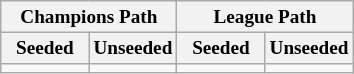<table class="wikitable" style="font-size:80%">
<tr>
<th colspan=2>Champions Path</th>
<th colspan=2>League Path</th>
</tr>
<tr>
<th width=25%>Seeded</th>
<th width=25%>Unseeded</th>
<th width=25%>Seeded</th>
<th width=25%>Unseeded</th>
</tr>
<tr>
<td valign=top></td>
<td valign=top></td>
<td valign=top></td>
<td valign=top></td>
</tr>
</table>
